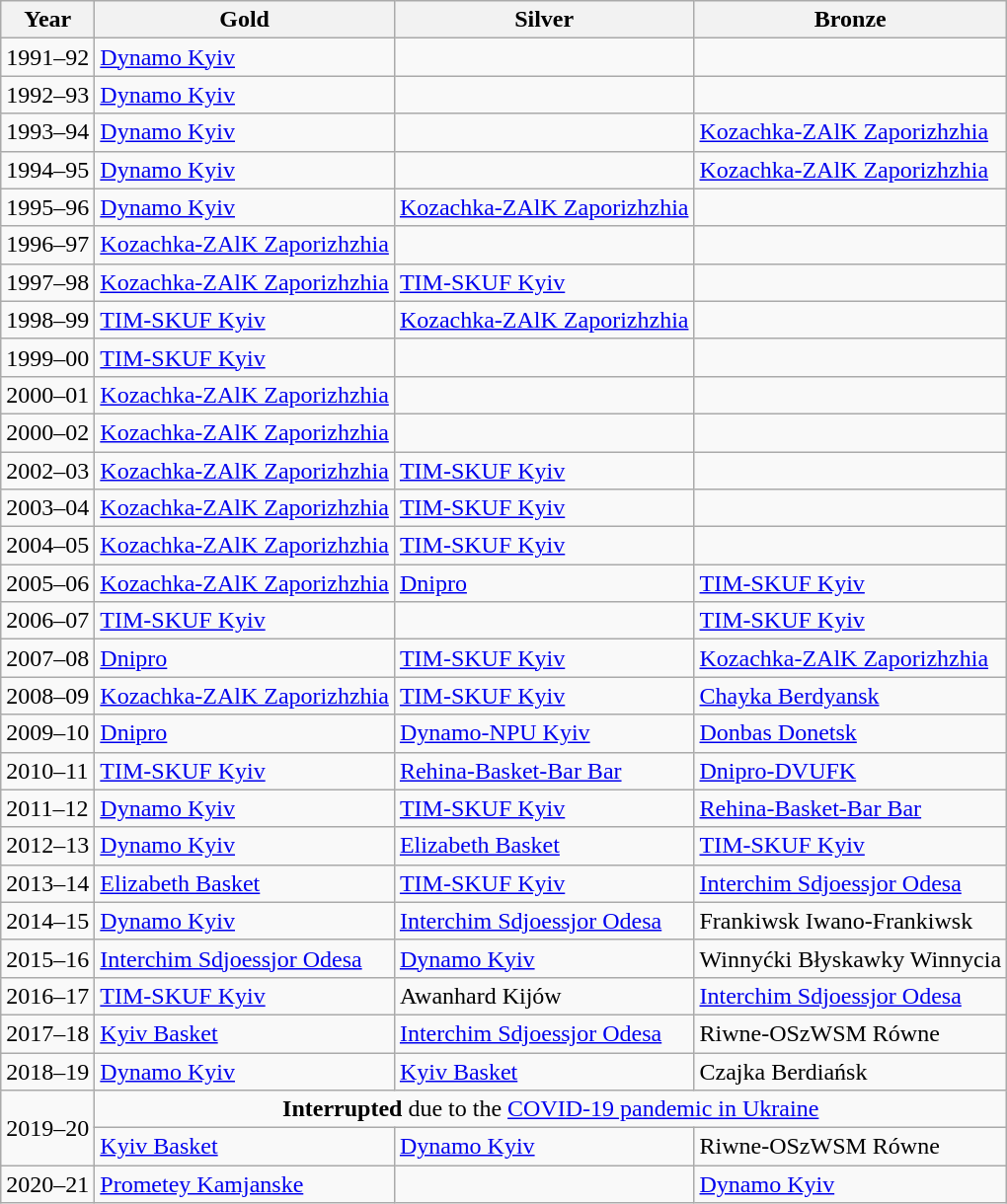<table class="wikitable">
<tr>
<th>Year</th>
<th>Gold</th>
<th>Silver</th>
<th>Bronze</th>
</tr>
<tr>
<td>1991–92</td>
<td><a href='#'>Dynamo Kyiv</a></td>
<td></td>
<td></td>
</tr>
<tr>
<td>1992–93</td>
<td><a href='#'>Dynamo Kyiv</a></td>
<td></td>
<td></td>
</tr>
<tr>
<td>1993–94</td>
<td><a href='#'>Dynamo Kyiv</a></td>
<td></td>
<td><a href='#'>Kozachka-ZAlK Zaporizhzhia</a></td>
</tr>
<tr>
<td>1994–95</td>
<td><a href='#'>Dynamo Kyiv</a></td>
<td></td>
<td><a href='#'>Kozachka-ZAlK Zaporizhzhia</a></td>
</tr>
<tr>
<td>1995–96</td>
<td><a href='#'>Dynamo Kyiv</a></td>
<td><a href='#'>Kozachka-ZAlK Zaporizhzhia</a></td>
<td></td>
</tr>
<tr>
<td>1996–97</td>
<td><a href='#'>Kozachka-ZAlK Zaporizhzhia</a></td>
<td></td>
<td></td>
</tr>
<tr>
<td>1997–98</td>
<td><a href='#'>Kozachka-ZAlK Zaporizhzhia</a></td>
<td><a href='#'>TIM-SKUF Kyiv</a></td>
<td></td>
</tr>
<tr>
<td>1998–99</td>
<td><a href='#'>TIM-SKUF Kyiv</a></td>
<td><a href='#'>Kozachka-ZAlK Zaporizhzhia</a></td>
<td></td>
</tr>
<tr>
<td>1999–00</td>
<td><a href='#'>TIM-SKUF Kyiv</a></td>
<td></td>
<td></td>
</tr>
<tr>
<td>2000–01</td>
<td><a href='#'>Kozachka-ZAlK Zaporizhzhia</a></td>
<td></td>
<td></td>
</tr>
<tr>
<td>2000–02</td>
<td><a href='#'>Kozachka-ZAlK Zaporizhzhia</a></td>
<td></td>
<td></td>
</tr>
<tr>
<td>2002–03</td>
<td><a href='#'>Kozachka-ZAlK Zaporizhzhia</a></td>
<td><a href='#'>TIM-SKUF Kyiv</a></td>
<td></td>
</tr>
<tr>
<td>2003–04</td>
<td><a href='#'>Kozachka-ZAlK Zaporizhzhia</a></td>
<td><a href='#'>TIM-SKUF Kyiv</a></td>
<td></td>
</tr>
<tr>
<td>2004–05</td>
<td><a href='#'>Kozachka-ZAlK Zaporizhzhia</a></td>
<td><a href='#'>TIM-SKUF Kyiv</a></td>
<td></td>
</tr>
<tr>
<td>2005–06</td>
<td><a href='#'>Kozachka-ZAlK Zaporizhzhia</a></td>
<td><a href='#'>Dnipro</a></td>
<td><a href='#'>TIM-SKUF Kyiv</a></td>
</tr>
<tr>
<td>2006–07</td>
<td><a href='#'>TIM-SKUF Kyiv</a></td>
<td></td>
<td><a href='#'>TIM-SKUF Kyiv</a></td>
</tr>
<tr>
<td>2007–08</td>
<td><a href='#'>Dnipro</a></td>
<td><a href='#'>TIM-SKUF Kyiv</a></td>
<td><a href='#'>Kozachka-ZAlK Zaporizhzhia</a></td>
</tr>
<tr>
<td>2008–09</td>
<td><a href='#'>Kozachka-ZAlK Zaporizhzhia</a></td>
<td><a href='#'>TIM-SKUF Kyiv</a></td>
<td><a href='#'>Chayka Berdyansk</a></td>
</tr>
<tr>
<td>2009–10</td>
<td><a href='#'>Dnipro</a></td>
<td><a href='#'>Dynamo-NPU Kyiv</a></td>
<td><a href='#'>Donbas Donetsk</a></td>
</tr>
<tr>
<td>2010–11</td>
<td><a href='#'>TIM-SKUF Kyiv</a></td>
<td><a href='#'>Rehina-Basket-Bar Bar</a></td>
<td><a href='#'>Dnipro-DVUFK</a></td>
</tr>
<tr>
<td>2011–12</td>
<td><a href='#'>Dynamo Kyiv</a></td>
<td><a href='#'>TIM-SKUF Kyiv</a></td>
<td><a href='#'>Rehina-Basket-Bar Bar</a></td>
</tr>
<tr>
<td>2012–13</td>
<td><a href='#'>Dynamo Kyiv</a></td>
<td><a href='#'>Elizabeth Basket</a></td>
<td><a href='#'>TIM-SKUF Kyiv</a></td>
</tr>
<tr>
<td>2013–14</td>
<td><a href='#'>Elizabeth Basket</a></td>
<td><a href='#'>TIM-SKUF Kyiv</a></td>
<td><a href='#'>Interchim Sdjoessjor Odesa</a></td>
</tr>
<tr>
<td>2014–15</td>
<td><a href='#'>Dynamo Kyiv</a></td>
<td><a href='#'>Interchim Sdjoessjor Odesa</a></td>
<td>Frankiwsk Iwano-Frankiwsk</td>
</tr>
<tr>
<td>2015–16</td>
<td><a href='#'>Interchim Sdjoessjor Odesa</a></td>
<td><a href='#'>Dynamo Kyiv</a></td>
<td>Winnyćki Błyskawky Winnycia</td>
</tr>
<tr>
<td>2016–17</td>
<td><a href='#'>TIM-SKUF Kyiv</a></td>
<td>Awanhard Kijów</td>
<td><a href='#'>Interchim Sdjoessjor Odesa</a></td>
</tr>
<tr>
<td>2017–18</td>
<td><a href='#'>Kyiv Basket</a></td>
<td><a href='#'>Interchim Sdjoessjor Odesa</a></td>
<td>Riwne-OSzWSM Równe</td>
</tr>
<tr>
<td>2018–19</td>
<td><a href='#'>Dynamo Kyiv</a></td>
<td><a href='#'>Kyiv Basket</a></td>
<td>Czajka Berdiańsk</td>
</tr>
<tr>
<td rowspan=2>2019–20</td>
<td colspan=3 align=center><strong>Interrupted </strong> due to the <a href='#'>COVID-19 pandemic in Ukraine</a></td>
</tr>
<tr>
<td><a href='#'>Kyiv Basket</a></td>
<td><a href='#'>Dynamo Kyiv</a></td>
<td>Riwne-OSzWSM Równe</td>
</tr>
<tr>
<td>2020–21</td>
<td><a href='#'>Prometey Kamjanske</a></td>
<td></td>
<td><a href='#'>Dynamo Kyiv</a></td>
</tr>
</table>
